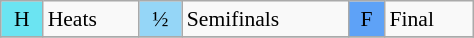<table class="wikitable" style="margin:0.5em auto; font-size:90%;position:relative;" width=25%;>
<tr>
<td bgcolor="#6be4f2" align=center>H</td>
<td>Heats</td>
<td bgcolor="#95d6f7" align=center>½</td>
<td>Semifinals</td>
<td bgcolor="#5ea2f7" align=center>F</td>
<td>Final</td>
</tr>
<tr>
</tr>
</table>
